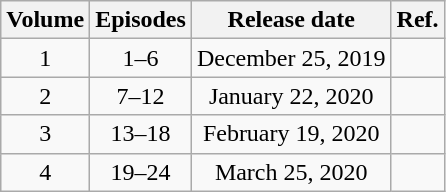<table class="wikitable" style="text-align: center;">
<tr>
<th>Volume</th>
<th>Episodes</th>
<th>Release date</th>
<th>Ref.</th>
</tr>
<tr>
<td>1</td>
<td>1–6</td>
<td>December 25, 2019</td>
<td></td>
</tr>
<tr>
<td>2</td>
<td>7–12</td>
<td>January 22, 2020</td>
<td></td>
</tr>
<tr>
<td>3</td>
<td>13–18</td>
<td>February 19, 2020</td>
<td></td>
</tr>
<tr>
<td>4</td>
<td>19–24</td>
<td>March 25, 2020</td>
<td></td>
</tr>
</table>
